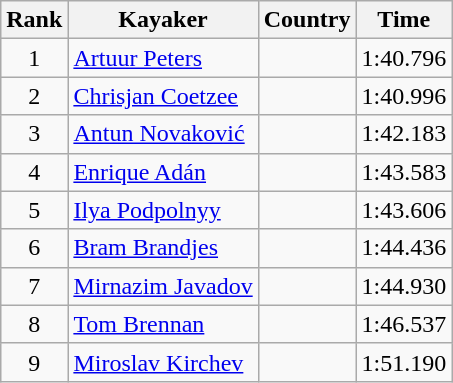<table class="wikitable" style="text-align:center">
<tr>
<th>Rank</th>
<th>Kayaker</th>
<th>Country</th>
<th>Time</th>
</tr>
<tr>
<td>1</td>
<td align="left"><a href='#'>Artuur Peters</a></td>
<td align="left"></td>
<td>1:40.796</td>
</tr>
<tr>
<td>2</td>
<td align="left"><a href='#'>Chrisjan Coetzee</a></td>
<td align="left"></td>
<td>1:40.996</td>
</tr>
<tr>
<td>3</td>
<td align="left"><a href='#'>Antun Novaković</a></td>
<td align="left"></td>
<td>1:42.183</td>
</tr>
<tr>
<td>4</td>
<td align="left"><a href='#'>Enrique Adán</a></td>
<td align="left"></td>
<td>1:43.583</td>
</tr>
<tr>
<td>5</td>
<td align="left"><a href='#'>Ilya Podpolnyy</a></td>
<td align="left"></td>
<td>1:43.606</td>
</tr>
<tr>
<td>6</td>
<td align="left"><a href='#'>Bram Brandjes</a></td>
<td align="left"></td>
<td>1:44.436</td>
</tr>
<tr>
<td>7</td>
<td align="left"><a href='#'>Mirnazim Javadov</a></td>
<td align="left"></td>
<td>1:44.930</td>
</tr>
<tr>
<td>8</td>
<td align="left"><a href='#'>Tom Brennan</a></td>
<td align="left"></td>
<td>1:46.537</td>
</tr>
<tr>
<td>9</td>
<td align="left"><a href='#'>Miroslav Kirchev</a></td>
<td align="left"></td>
<td>1:51.190</td>
</tr>
</table>
